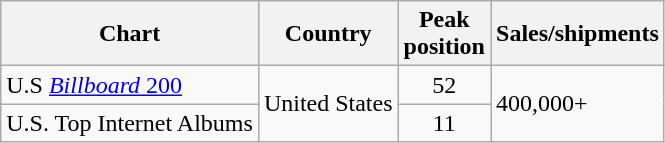<table class="wikitable sortable">
<tr>
<th>Chart</th>
<th>Country</th>
<th>Peak<br>position</th>
<th align="left">Sales/shipments</th>
</tr>
<tr>
<td>U.S <a href='#'><em>Billboard</em> 200</a></td>
<td rowspan="2">United States</td>
<td align="center">52</td>
<td rowspan="2">400,000+</td>
</tr>
<tr>
<td>U.S. Top Internet Albums</td>
<td align="center">11</td>
</tr>
</table>
